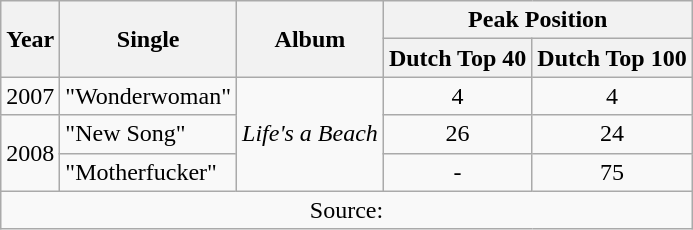<table class="wikitable">
<tr>
<th align="center" rowspan="2">Year</th>
<th align="center" rowspan="2">Single</th>
<th align="center" rowspan="2">Album</th>
<th align="center" colspan="2">Peak Position</th>
</tr>
<tr bgcolor="#FFFFFF">
<th>Dutch Top 40</th>
<th>Dutch Top 100</th>
</tr>
<tr>
<td align="center" rowspan="1">2007</td>
<td align="left">"Wonderwoman"</td>
<td align="left" rowspan="3"><em>Life's a Beach</em></td>
<td align="center">4</td>
<td align="center">4</td>
</tr>
<tr>
<td align="center" rowspan="2">2008</td>
<td align="left">"New Song"</td>
<td align="center">26</td>
<td align="center">24</td>
</tr>
<tr>
<td align="left">"Motherfucker"</td>
<td align="center">-</td>
<td align="center">75</td>
</tr>
<tr>
<td colspan=5; align="center">Source:</td>
</tr>
</table>
